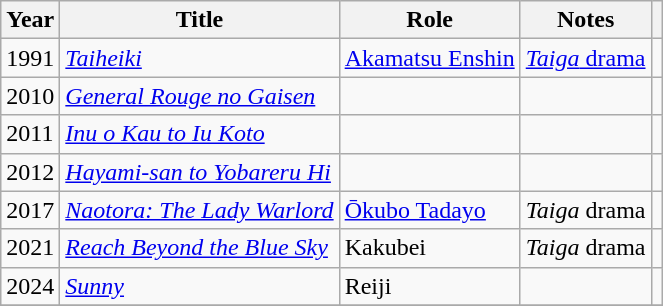<table class="wikitable sortable">
<tr>
<th>Year</th>
<th>Title</th>
<th>Role</th>
<th class="unsortable">Notes</th>
<th class="unsortable"></th>
</tr>
<tr>
<td>1991</td>
<td><em><a href='#'>Taiheiki</a></em></td>
<td><a href='#'>Akamatsu Enshin</a></td>
<td><a href='#'><em>Taiga</em> drama</a></td>
<td></td>
</tr>
<tr>
<td>2010</td>
<td><em><a href='#'>General Rouge no Gaisen</a></em></td>
<td></td>
<td></td>
<td></td>
</tr>
<tr>
<td>2011</td>
<td><em><a href='#'>Inu o Kau to Iu Koto</a></em></td>
<td></td>
<td></td>
<td></td>
</tr>
<tr>
<td>2012</td>
<td><em><a href='#'>Hayami-san to Yobareru Hi</a></em></td>
<td></td>
<td></td>
<td></td>
</tr>
<tr>
<td>2017</td>
<td><em><a href='#'>Naotora: The Lady Warlord</a></em></td>
<td><a href='#'>Ōkubo Tadayo</a></td>
<td><em>Taiga</em> drama</td>
<td></td>
</tr>
<tr>
<td>2021</td>
<td><em><a href='#'>Reach Beyond the Blue Sky</a></em></td>
<td>Kakubei</td>
<td><em>Taiga</em> drama</td>
<td></td>
</tr>
<tr>
<td>2024</td>
<td><em><a href='#'>Sunny</a></em></td>
<td>Reiji</td>
<td></td>
<td></td>
</tr>
<tr>
</tr>
</table>
